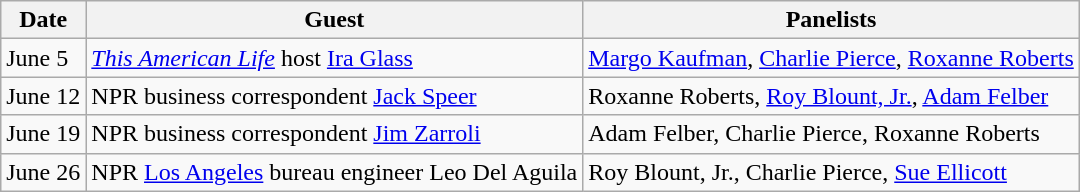<table class="wikitable">
<tr>
<th>Date</th>
<th>Guest</th>
<th>Panelists</th>
</tr>
<tr>
<td>June 5</td>
<td><em><a href='#'>This American Life</a></em> host <a href='#'>Ira Glass</a></td>
<td><a href='#'>Margo Kaufman</a>, <a href='#'>Charlie Pierce</a>, <a href='#'>Roxanne Roberts</a></td>
</tr>
<tr>
<td>June 12</td>
<td>NPR business correspondent <a href='#'>Jack Speer</a></td>
<td>Roxanne Roberts, <a href='#'>Roy Blount, Jr.</a>, <a href='#'>Adam Felber</a></td>
</tr>
<tr>
<td>June 19</td>
<td>NPR business correspondent <a href='#'>Jim Zarroli</a></td>
<td>Adam Felber, Charlie Pierce, Roxanne Roberts</td>
</tr>
<tr>
<td>June 26</td>
<td>NPR <a href='#'>Los Angeles</a> bureau engineer Leo Del Aguila</td>
<td>Roy Blount, Jr., Charlie Pierce, <a href='#'>Sue Ellicott</a></td>
</tr>
</table>
